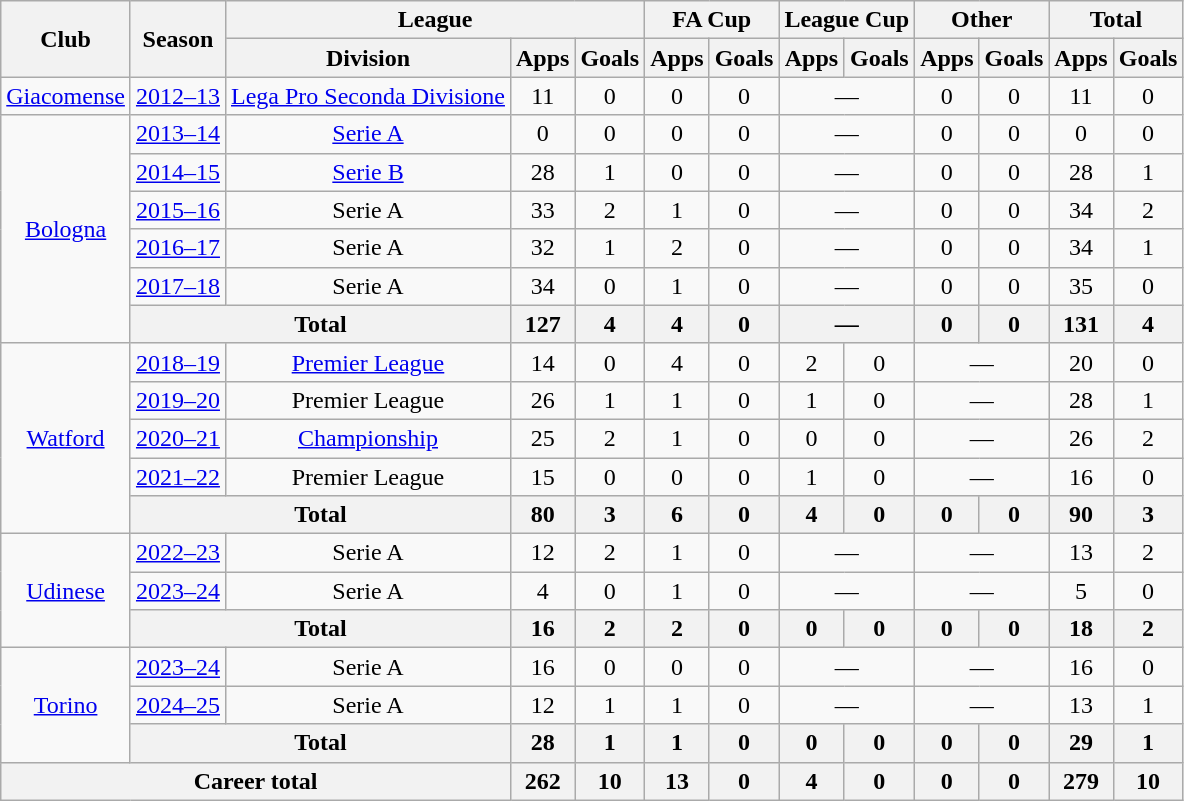<table class="wikitable" style="text-align:center">
<tr>
<th rowspan="2">Club</th>
<th rowspan="2">Season</th>
<th colspan="3">League</th>
<th colspan="2">FA Cup</th>
<th colspan="2">League Cup</th>
<th colspan="2">Other</th>
<th colspan="2">Total</th>
</tr>
<tr>
<th>Division</th>
<th>Apps</th>
<th>Goals</th>
<th>Apps</th>
<th>Goals</th>
<th>Apps</th>
<th>Goals</th>
<th>Apps</th>
<th>Goals</th>
<th>Apps</th>
<th>Goals</th>
</tr>
<tr>
<td><a href='#'>Giacomense</a></td>
<td><a href='#'>2012–13</a></td>
<td><a href='#'>Lega Pro Seconda Divisione</a></td>
<td>11</td>
<td>0</td>
<td>0</td>
<td>0</td>
<td colspan="2">—</td>
<td>0</td>
<td>0</td>
<td>11</td>
<td>0</td>
</tr>
<tr>
<td rowspan=6><a href='#'>Bologna</a></td>
<td><a href='#'>2013–14</a></td>
<td><a href='#'>Serie A</a></td>
<td>0</td>
<td>0</td>
<td>0</td>
<td>0</td>
<td colspan="2">—</td>
<td>0</td>
<td>0</td>
<td>0</td>
<td>0</td>
</tr>
<tr>
<td><a href='#'>2014–15</a></td>
<td><a href='#'>Serie B</a></td>
<td>28</td>
<td>1</td>
<td>0</td>
<td>0</td>
<td colspan="2">—</td>
<td>0</td>
<td>0</td>
<td>28</td>
<td>1</td>
</tr>
<tr>
<td><a href='#'>2015–16</a></td>
<td>Serie A</td>
<td>33</td>
<td>2</td>
<td>1</td>
<td>0</td>
<td colspan="2">—</td>
<td>0</td>
<td>0</td>
<td>34</td>
<td>2</td>
</tr>
<tr>
<td><a href='#'>2016–17</a></td>
<td>Serie A</td>
<td>32</td>
<td>1</td>
<td>2</td>
<td>0</td>
<td colspan="2">—</td>
<td>0</td>
<td>0</td>
<td>34</td>
<td>1</td>
</tr>
<tr>
<td><a href='#'>2017–18</a></td>
<td>Serie A</td>
<td>34</td>
<td>0</td>
<td>1</td>
<td>0</td>
<td colspan="2">—</td>
<td>0</td>
<td>0</td>
<td>35</td>
<td>0</td>
</tr>
<tr>
<th colspan="2">Total</th>
<th>127</th>
<th>4</th>
<th>4</th>
<th>0</th>
<th colspan="2">—</th>
<th>0</th>
<th>0</th>
<th>131</th>
<th>4</th>
</tr>
<tr>
<td rowspan="5"><a href='#'>Watford</a></td>
<td><a href='#'>2018–19</a></td>
<td><a href='#'>Premier League</a></td>
<td>14</td>
<td>0</td>
<td>4</td>
<td>0</td>
<td>2</td>
<td>0</td>
<td colspan="2">—</td>
<td>20</td>
<td>0</td>
</tr>
<tr>
<td><a href='#'>2019–20</a></td>
<td>Premier League</td>
<td>26</td>
<td>1</td>
<td>1</td>
<td>0</td>
<td>1</td>
<td>0</td>
<td colspan="2">—</td>
<td>28</td>
<td>1</td>
</tr>
<tr>
<td><a href='#'>2020–21</a></td>
<td><a href='#'>Championship</a></td>
<td>25</td>
<td>2</td>
<td>1</td>
<td>0</td>
<td>0</td>
<td>0</td>
<td colspan="2">—</td>
<td>26</td>
<td>2</td>
</tr>
<tr>
<td><a href='#'>2021–22</a></td>
<td>Premier League</td>
<td>15</td>
<td>0</td>
<td>0</td>
<td>0</td>
<td>1</td>
<td>0</td>
<td colspan="2">—</td>
<td>16</td>
<td>0</td>
</tr>
<tr>
<th colspan="2">Total</th>
<th>80</th>
<th>3</th>
<th>6</th>
<th>0</th>
<th>4</th>
<th>0</th>
<th>0</th>
<th>0</th>
<th>90</th>
<th>3</th>
</tr>
<tr>
<td rowspan="3"><a href='#'>Udinese</a></td>
<td><a href='#'>2022–23</a></td>
<td>Serie A</td>
<td>12</td>
<td>2</td>
<td>1</td>
<td>0</td>
<td colspan="2">—</td>
<td colspan="2">—</td>
<td>13</td>
<td>2</td>
</tr>
<tr>
<td><a href='#'>2023–24</a></td>
<td>Serie A</td>
<td>4</td>
<td>0</td>
<td>1</td>
<td>0</td>
<td colspan="2">—</td>
<td colspan="2">—</td>
<td>5</td>
<td>0</td>
</tr>
<tr>
<th colspan="2">Total</th>
<th>16</th>
<th>2</th>
<th>2</th>
<th>0</th>
<th>0</th>
<th>0</th>
<th>0</th>
<th>0</th>
<th>18</th>
<th>2</th>
</tr>
<tr>
<td rowspan="3"><a href='#'>Torino</a></td>
<td><a href='#'>2023–24</a></td>
<td>Serie A</td>
<td>16</td>
<td>0</td>
<td>0</td>
<td>0</td>
<td colspan="2">—</td>
<td colspan="2">—</td>
<td>16</td>
<td>0</td>
</tr>
<tr>
<td><a href='#'>2024–25</a></td>
<td>Serie A</td>
<td>12</td>
<td>1</td>
<td>1</td>
<td>0</td>
<td colspan="2">—</td>
<td colspan="2">—</td>
<td>13</td>
<td>1</td>
</tr>
<tr>
<th colspan="2">Total</th>
<th>28</th>
<th>1</th>
<th>1</th>
<th>0</th>
<th>0</th>
<th>0</th>
<th>0</th>
<th>0</th>
<th>29</th>
<th>1</th>
</tr>
<tr>
<th colspan="3">Career total</th>
<th>262</th>
<th>10</th>
<th>13</th>
<th>0</th>
<th>4</th>
<th>0</th>
<th>0</th>
<th>0</th>
<th>279</th>
<th>10</th>
</tr>
</table>
